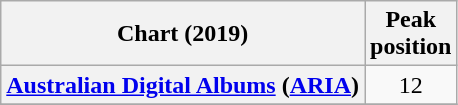<table class="wikitable sortable plainrowheaders" style="text-align:center">
<tr>
<th scope="col">Chart (2019)</th>
<th scope="col">Peak<br>position</th>
</tr>
<tr>
<th scope="row"><a href='#'>Australian Digital Albums</a> (<a href='#'>ARIA</a>)</th>
<td>12</td>
</tr>
<tr>
</tr>
</table>
